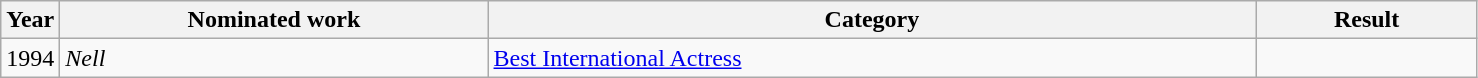<table class=wikitable>
<tr>
<th width=4%>Year</th>
<th width=29%>Nominated work</th>
<th width=52%>Category</th>
<th width=15%>Result</th>
</tr>
<tr>
<td align=center>1994</td>
<td><em>Nell</em></td>
<td><a href='#'>Best International Actress</a></td>
<td></td>
</tr>
</table>
